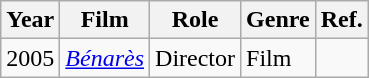<table class="wikitable">
<tr>
<th>Year</th>
<th>Film</th>
<th>Role</th>
<th>Genre</th>
<th>Ref.</th>
</tr>
<tr>
<td>2005</td>
<td><em><a href='#'>Bénarès</a></em></td>
<td>Director</td>
<td>Film</td>
<td></td>
</tr>
</table>
